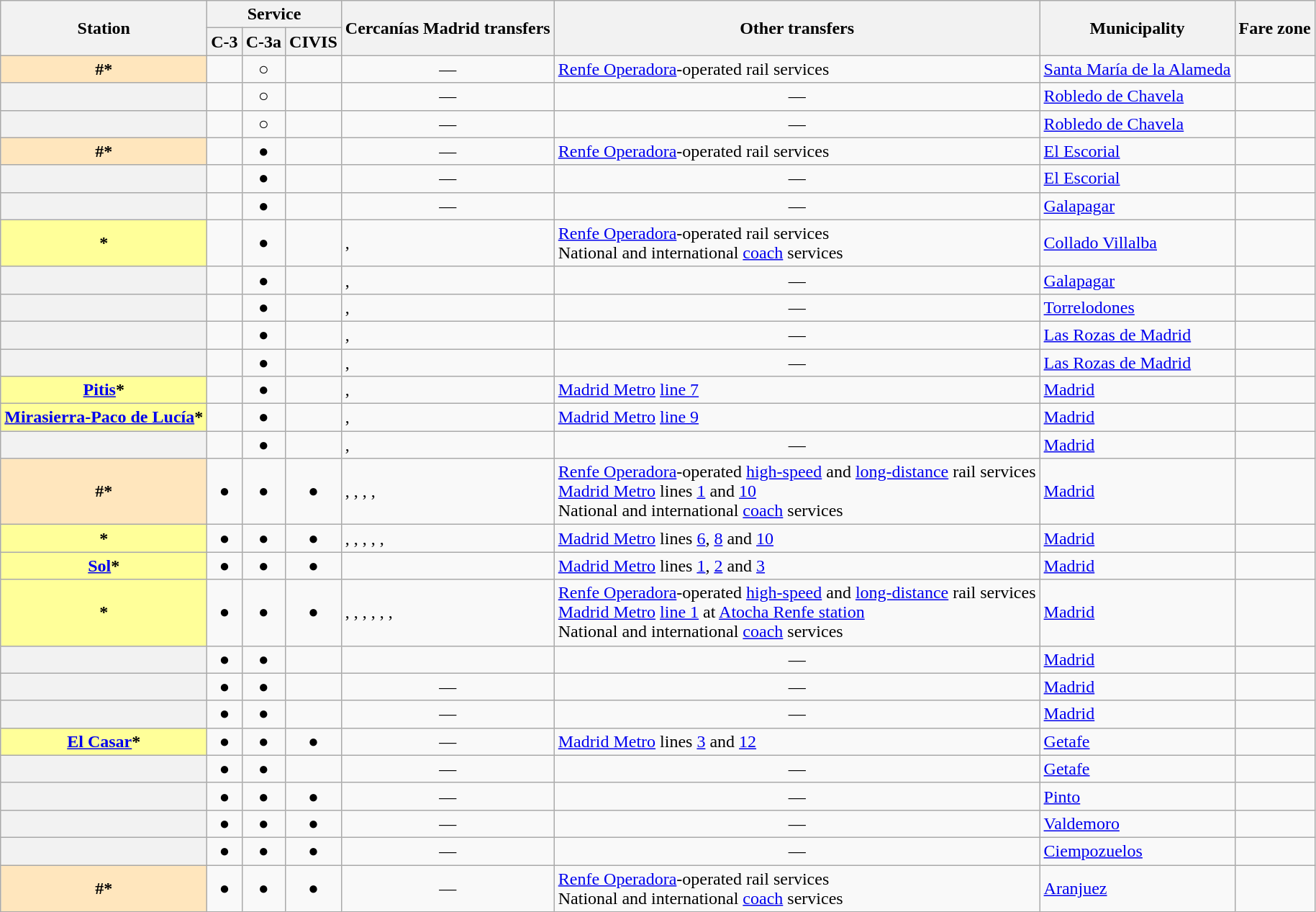<table class="wikitable sortable plainrowheaders">
<tr>
<th scope=col rowspan=2>Station</th>
<th scope=col colspan=3>Service</th>
<th scope=col rowspan=2>Cercanías Madrid transfers</th>
<th scope=col rowspan=2>Other transfers</th>
<th scope=col rowspan=2>Municipality</th>
<th scope=col rowspan=2>Fare zone</th>
</tr>
<tr>
<th scope=col>C-3</th>
<th scope=col>C-3a</th>
<th scope=col>CIVIS</th>
</tr>
<tr>
<th scope=row style="background-color:#FFE6BD">#*</th>
<td align=center></td>
<td align=center>○</td>
<td></td>
<td align=center>—</td>
<td><a href='#'>Renfe Operadora</a>-operated rail services</td>
<td><a href='#'>Santa María de la Alameda</a></td>
<td align=center></td>
</tr>
<tr>
<th scope=row></th>
<td align=center></td>
<td align=center>○</td>
<td></td>
<td align=center>—</td>
<td align=center>—</td>
<td><a href='#'>Robledo de Chavela</a></td>
<td align=center></td>
</tr>
<tr>
<th scope=row></th>
<td align=center></td>
<td align=center>○</td>
<td></td>
<td align=center>—</td>
<td align=center>—</td>
<td><a href='#'>Robledo de Chavela</a></td>
<td align=center></td>
</tr>
<tr>
<th scope=row style="background-color:#FFE6BD">#*</th>
<td align=center></td>
<td align=center>●</td>
<td></td>
<td align=center>—</td>
<td><a href='#'>Renfe Operadora</a>-operated rail services</td>
<td><a href='#'>El Escorial</a></td>
<td align=center></td>
</tr>
<tr>
<th scope=row></th>
<td align=center></td>
<td align=center>●</td>
<td></td>
<td align=center>—</td>
<td align=center>—</td>
<td><a href='#'>El Escorial</a></td>
<td align=center></td>
</tr>
<tr>
<th scope=row></th>
<td align=center></td>
<td align=center>●</td>
<td></td>
<td align=center>—</td>
<td align=center>—</td>
<td><a href='#'>Galapagar</a></td>
<td align=center></td>
</tr>
<tr>
<th scope=row style="background-color:#FFFF99">*</th>
<td align=center></td>
<td align=center>●</td>
<td></td>
<td>, </td>
<td><a href='#'>Renfe Operadora</a>-operated rail services<br> National and international <a href='#'>coach</a> services</td>
<td><a href='#'>Collado Villalba</a></td>
<td align=center></td>
</tr>
<tr>
<th scope=row></th>
<td align=center></td>
<td align=center>●</td>
<td></td>
<td>, </td>
<td align=center>—</td>
<td><a href='#'>Galapagar</a></td>
<td align=center></td>
</tr>
<tr>
<th scope=row></th>
<td align=center></td>
<td align=center>●</td>
<td></td>
<td>, </td>
<td align=center>—</td>
<td><a href='#'>Torrelodones</a></td>
<td align=center></td>
</tr>
<tr>
<th scope=row></th>
<td align=center></td>
<td align=center>●</td>
<td></td>
<td>, </td>
<td align=center>—</td>
<td><a href='#'>Las Rozas de Madrid</a></td>
<td align=center></td>
</tr>
<tr>
<th scope=row></th>
<td align=center></td>
<td align=center>●</td>
<td></td>
<td>, </td>
<td align=center>—</td>
<td><a href='#'>Las Rozas de Madrid</a></td>
<td align=center></td>
</tr>
<tr>
<th scope=row style="background-color:#FFFF99"><a href='#'>Pitis</a>*</th>
<td align=center></td>
<td align=center>●</td>
<td></td>
<td>, </td>
<td><a href='#'>Madrid Metro</a> <a href='#'>line 7</a></td>
<td><a href='#'>Madrid</a></td>
<td align=center></td>
</tr>
<tr>
<th scope=row style="background-color:#FFFF99"><a href='#'>Mirasierra-Paco de Lucía</a>*</th>
<td align=center></td>
<td align=center>●</td>
<td></td>
<td>, </td>
<td><a href='#'>Madrid Metro</a> <a href='#'>line 9</a></td>
<td><a href='#'>Madrid</a></td>
<td align=center></td>
</tr>
<tr>
<th scope=row></th>
<td align=center></td>
<td align=center>●</td>
<td></td>
<td>, </td>
<td align=center>—</td>
<td><a href='#'>Madrid</a></td>
<td align=center></td>
</tr>
<tr>
<th scope=row style="background-color:#FFE6BD">#*</th>
<td align=center>●</td>
<td align=center>●</td>
<td align=center>●</td>
<td>, , , , </td>
<td><a href='#'>Renfe Operadora</a>-operated <a href='#'>high-speed</a> and <a href='#'>long-distance</a> rail services<br><a href='#'>Madrid Metro</a> lines <a href='#'>1</a> and <a href='#'>10</a><br> National and international <a href='#'>coach</a> services</td>
<td><a href='#'>Madrid</a></td>
<td align=center></td>
</tr>
<tr>
<th scope=row style="background: #FFFF99;">*</th>
<td align=center>●</td>
<td align=center>●</td>
<td align=center>●</td>
<td>, , , , , </td>
<td><a href='#'>Madrid Metro</a> lines <a href='#'>6</a>, <a href='#'>8</a> and <a href='#'>10</a></td>
<td><a href='#'>Madrid</a></td>
<td align=center></td>
</tr>
<tr>
<th scope=row style="background: #FFFF99;"><a href='#'>Sol</a>*</th>
<td align=center>●</td>
<td align=center>●</td>
<td align=center>●</td>
<td></td>
<td><a href='#'>Madrid Metro</a> lines <a href='#'>1</a>, <a href='#'>2</a> and <a href='#'>3</a></td>
<td><a href='#'>Madrid</a></td>
<td align=center></td>
</tr>
<tr>
<th scope=row style="background: #FFFF99;">*</th>
<td align=center>●</td>
<td align=center>●</td>
<td align=center>●</td>
<td>, , , , , , </td>
<td><a href='#'>Renfe Operadora</a>-operated <a href='#'>high-speed</a> and <a href='#'>long-distance</a> rail services<br><a href='#'>Madrid Metro</a> <a href='#'>line 1</a> at <a href='#'>Atocha Renfe station</a><br> National and international <a href='#'>coach</a> services</td>
<td><a href='#'>Madrid</a></td>
<td align=center></td>
</tr>
<tr>
<th scope=row></th>
<td align=center>●</td>
<td align=center>●</td>
<td></td>
<td></td>
<td align=center>—</td>
<td><a href='#'>Madrid</a></td>
<td align=center></td>
</tr>
<tr>
<th scope=row></th>
<td align=center>●</td>
<td align=center>●</td>
<td></td>
<td align=center>—</td>
<td align=center>—</td>
<td><a href='#'>Madrid</a></td>
<td align=center></td>
</tr>
<tr>
<th scope=row></th>
<td align=center>●</td>
<td align=center>●</td>
<td></td>
<td align=center>—</td>
<td align=center>—</td>
<td><a href='#'>Madrid</a></td>
<td align=center></td>
</tr>
<tr>
<th scope=row style="background-color:#FFFF99"><a href='#'>El Casar</a>*</th>
<td align=center>●</td>
<td align=center>●</td>
<td align=center>●</td>
<td align=center>—</td>
<td><a href='#'>Madrid Metro</a> lines <a href='#'>3</a> and <a href='#'>12</a></td>
<td><a href='#'>Getafe</a></td>
<td align=center></td>
</tr>
<tr>
<th scope=row></th>
<td align=center>●</td>
<td align=center>●</td>
<td></td>
<td align=center>—</td>
<td align=center>—</td>
<td><a href='#'>Getafe</a></td>
<td align=center></td>
</tr>
<tr>
<th scope=row></th>
<td align=center>●</td>
<td align=center>●</td>
<td align=center>●</td>
<td align=center>—</td>
<td align=center>—</td>
<td><a href='#'>Pinto</a></td>
<td align=center></td>
</tr>
<tr>
<th scope=row></th>
<td align=center>●</td>
<td align=center>●</td>
<td align=center>●</td>
<td align=center>—</td>
<td align=center>—</td>
<td><a href='#'>Valdemoro</a></td>
<td align=center></td>
</tr>
<tr>
<th scope=row></th>
<td align=center>●</td>
<td align=center>●</td>
<td align=center>●</td>
<td align=center>—</td>
<td align=center>—</td>
<td><a href='#'>Ciempozuelos</a></td>
<td align=center></td>
</tr>
<tr>
<th scope=row style="background-color:#FFE6BD">#*</th>
<td align=center>●</td>
<td align=center>●</td>
<td align=center>●</td>
<td align=center>—</td>
<td><a href='#'>Renfe Operadora</a>-operated rail services<br> National and international <a href='#'>coach</a> services</td>
<td><a href='#'>Aranjuez</a></td>
<td align=center></td>
</tr>
</table>
